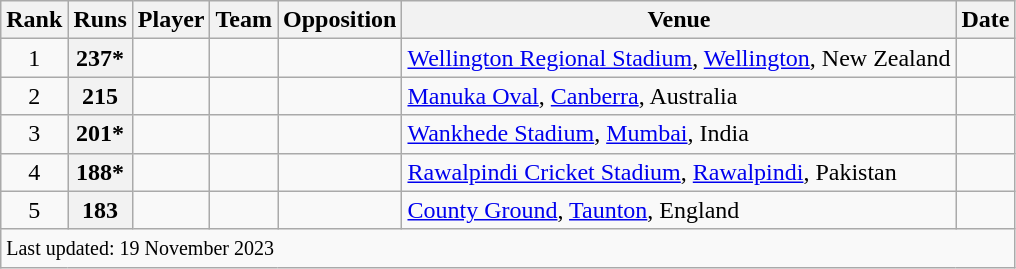<table class="wikitable plainrowheaders sortable">
<tr>
<th scope=col>Rank</th>
<th scope=col>Runs</th>
<th scope=col>Player</th>
<th scope=col>Team</th>
<th scope=col>Opposition</th>
<th scope=col>Venue</th>
<th scope=col>Date</th>
</tr>
<tr>
<td align=center>1</td>
<th scope=row style=text-align:center;>237*</th>
<td></td>
<td></td>
<td></td>
<td><a href='#'>Wellington Regional Stadium</a>, <a href='#'>Wellington</a>, New Zealand</td>
<td><a href='#'></a></td>
</tr>
<tr>
<td align=center>2</td>
<th scope=row style=text-align:center;>215</th>
<td></td>
<td></td>
<td></td>
<td><a href='#'>Manuka Oval</a>, <a href='#'>Canberra</a>, Australia</td>
<td><a href='#'></a></td>
</tr>
<tr>
<td align=center>3</td>
<th scope=row style=text-align:center;>201*</th>
<td></td>
<td></td>
<td></td>
<td><a href='#'>Wankhede Stadium</a>, <a href='#'>Mumbai</a>, India</td>
<td><a href='#'></a></td>
</tr>
<tr>
<td align=center>4</td>
<th scope=row style=text-align:center;>188*</th>
<td></td>
<td></td>
<td></td>
<td><a href='#'>Rawalpindi Cricket Stadium</a>, <a href='#'>Rawalpindi</a>, Pakistan</td>
<td><a href='#'></a></td>
</tr>
<tr>
<td align=center>5</td>
<th scope=row style=text-align:center;>183</th>
<td></td>
<td></td>
<td></td>
<td><a href='#'>County Ground</a>, <a href='#'>Taunton</a>, England</td>
<td><a href='#'></a></td>
</tr>
<tr class=sortbottom>
<td colspan=7><small>Last updated: 19 November 2023</small></td>
</tr>
</table>
